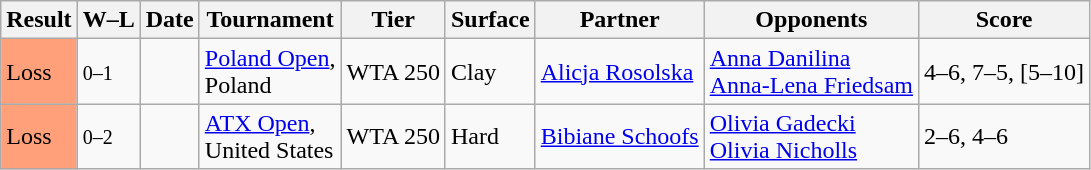<table class="sortable wikitable">
<tr>
<th>Result</th>
<th class=unsortable>W–L</th>
<th>Date</th>
<th>Tournament</th>
<th>Tier</th>
<th>Surface</th>
<th>Partner</th>
<th>Opponents</th>
<th class=unsortable>Score</th>
</tr>
<tr>
<td bgcolor=FFA07A>Loss</td>
<td><small>0–1</small></td>
<td><a href='#'></a></td>
<td><a href='#'>Poland Open</a>, <br>Poland</td>
<td>WTA 250</td>
<td>Clay</td>
<td> <a href='#'>Alicja Rosolska</a></td>
<td> <a href='#'>Anna Danilina</a> <br>  <a href='#'>Anna-Lena Friedsam</a></td>
<td>4–6, 7–5, [5–10]</td>
</tr>
<tr>
<td bgcolor=FFA07A>Loss</td>
<td><small>0–2</small></td>
<td><a href='#'></a></td>
<td><a href='#'>ATX Open</a>, <br>United States</td>
<td>WTA 250</td>
<td>Hard</td>
<td> <a href='#'>Bibiane Schoofs</a></td>
<td> <a href='#'>Olivia Gadecki</a> <br>  <a href='#'>Olivia Nicholls</a></td>
<td>2–6, 4–6</td>
</tr>
</table>
